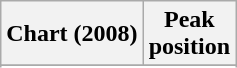<table class="wikitable sortable plainrowheaders" style="text-align:center">
<tr>
<th scope="col">Chart (2008)</th>
<th scope="col">Peak<br>position</th>
</tr>
<tr>
</tr>
<tr>
</tr>
<tr>
</tr>
<tr>
</tr>
</table>
